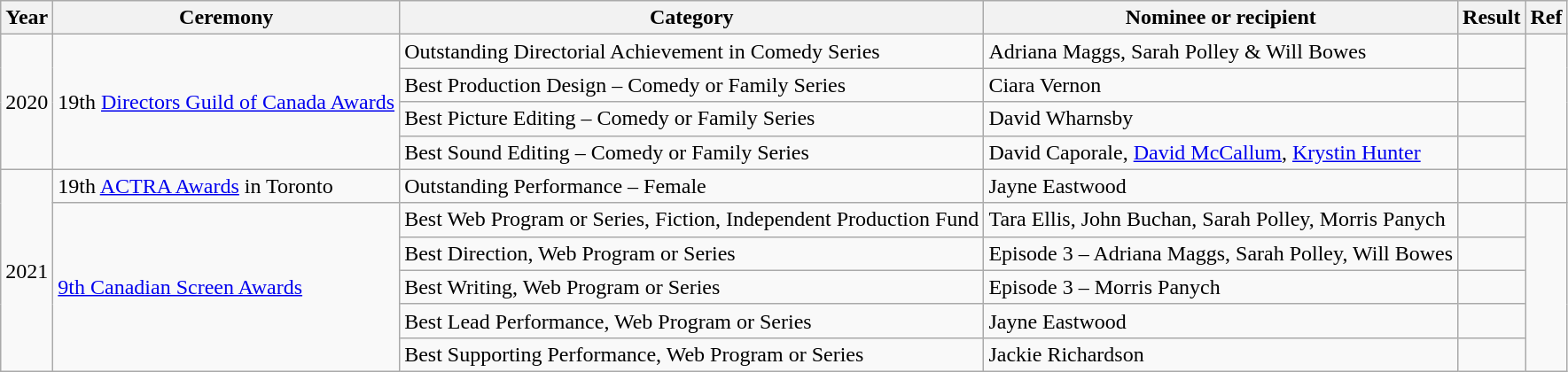<table class="wikitable sortable">
<tr>
<th scope=col>Year</th>
<th scope=col>Ceremony</th>
<th scope=col>Category</th>
<th scope=col>Nominee or recipient</th>
<th scope=col>Result</th>
<th scope=col class=unsortable>Ref</th>
</tr>
<tr>
<td rowspan="4">2020</td>
<td rowspan="4">19th <a href='#'>Directors Guild of Canada Awards</a></td>
<td>Outstanding Directorial Achievement in Comedy Series</td>
<td>Adriana Maggs, Sarah Polley & Will Bowes</td>
<td></td>
<td rowspan="4"></td>
</tr>
<tr>
<td>Best Production Design – Comedy or Family Series</td>
<td>Ciara Vernon</td>
<td></td>
</tr>
<tr>
<td>Best Picture Editing – Comedy or Family Series</td>
<td>David Wharnsby</td>
<td></td>
</tr>
<tr>
<td>Best Sound Editing – Comedy or Family Series</td>
<td>David Caporale, <a href='#'>David McCallum</a>, <a href='#'>Krystin Hunter</a></td>
<td></td>
</tr>
<tr>
<td rowspan="6">2021</td>
<td>19th <a href='#'>ACTRA Awards</a> in Toronto</td>
<td>Outstanding Performance – Female</td>
<td>Jayne Eastwood</td>
<td></td>
<td></td>
</tr>
<tr>
<td rowspan="5"><a href='#'>9th Canadian Screen Awards</a></td>
<td>Best Web Program or Series, Fiction, Independent Production Fund</td>
<td>Tara Ellis, John Buchan, Sarah Polley, Morris Panych</td>
<td></td>
<td rowspan="5"></td>
</tr>
<tr>
<td>Best Direction, Web Program or Series</td>
<td>Episode 3 – Adriana Maggs, Sarah Polley, Will Bowes</td>
<td></td>
</tr>
<tr>
<td>Best Writing, Web Program or Series</td>
<td>Episode 3 – Morris Panych</td>
<td></td>
</tr>
<tr>
<td>Best Lead Performance, Web Program or Series</td>
<td>Jayne Eastwood</td>
<td></td>
</tr>
<tr>
<td>Best Supporting Performance, Web Program or Series</td>
<td>Jackie Richardson</td>
<td></td>
</tr>
</table>
